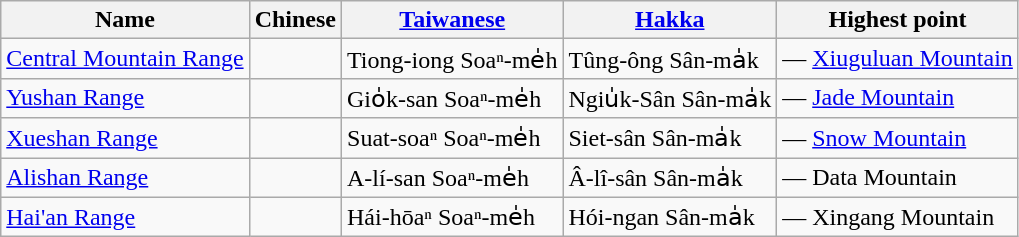<table class=wikitable>
<tr>
<th>Name</th>
<th>Chinese</th>
<th><a href='#'>Taiwanese</a></th>
<th><a href='#'>Hakka</a></th>
<th>Highest point</th>
</tr>
<tr>
<td><a href='#'>Central Mountain Range</a></td>
<td></td>
<td>Tiong-iong Soaⁿ-me̍h</td>
<td>Tûng-ông Sân-ma̍k</td>
<td> — <a href='#'>Xiuguluan Mountain</a></td>
</tr>
<tr>
<td><a href='#'>Yushan Range</a></td>
<td></td>
<td>Gio̍k-san Soaⁿ-me̍h</td>
<td>Ngiu̍k-Sân Sân-ma̍k</td>
<td> — <a href='#'>Jade Mountain</a></td>
</tr>
<tr>
<td><a href='#'>Xueshan Range</a></td>
<td></td>
<td>Suat-soaⁿ Soaⁿ-me̍h</td>
<td>Siet-sân Sân-ma̍k</td>
<td> — <a href='#'>Snow Mountain</a></td>
</tr>
<tr>
<td><a href='#'>Alishan Range</a></td>
<td></td>
<td>A-lí-san Soaⁿ-me̍h</td>
<td>Â-lî-sân Sân-ma̍k</td>
<td> — Data Mountain</td>
</tr>
<tr>
<td><a href='#'>Hai'an Range</a></td>
<td></td>
<td>Hái-hōaⁿ Soaⁿ-me̍h</td>
<td>Hói-ngan Sân-ma̍k</td>
<td> — Xingang Mountain</td>
</tr>
</table>
